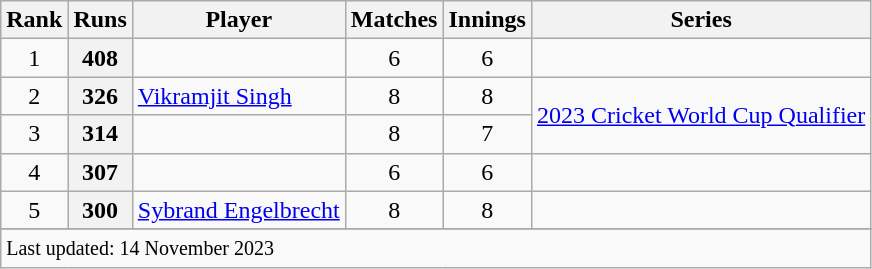<table class="wikitable plainrowheaders sortable">
<tr>
<th scope=col>Rank</th>
<th scope=col>Runs</th>
<th scope=col>Player</th>
<th scope=col>Matches</th>
<th scope=col>Innings</th>
<th scope=col>Series</th>
</tr>
<tr>
<td align=center>1</td>
<th scope=row style="text-align:center;">408</th>
<td></td>
<td align=center>6</td>
<td align=center>6</td>
<td></td>
</tr>
<tr>
<td align="center">2</td>
<th scope="row" style="text-align:center;">326</th>
<td><a href='#'>Vikramjit Singh</a></td>
<td align="center">8</td>
<td align="center">8</td>
<td rowspan="2"><a href='#'>2023 Cricket World Cup Qualifier</a></td>
</tr>
<tr>
<td align="center">3</td>
<th scope="row" style="text-align:center;">314</th>
<td></td>
<td align="center">8</td>
<td align="center">7</td>
</tr>
<tr>
<td align=center>4</td>
<th scope=row style=text-align:center;>307</th>
<td></td>
<td align=center>6</td>
<td align=center>6</td>
<td></td>
</tr>
<tr>
<td align="center">5</td>
<th scope="row" style="text-align:center;">300</th>
<td><a href='#'>Sybrand Engelbrecht</a></td>
<td align="center">8</td>
<td align="center">8</td>
<td></td>
</tr>
<tr>
</tr>
<tr class=sortbottom>
<td colspan=6><small>Last updated: 14 November 2023</small></td>
</tr>
</table>
